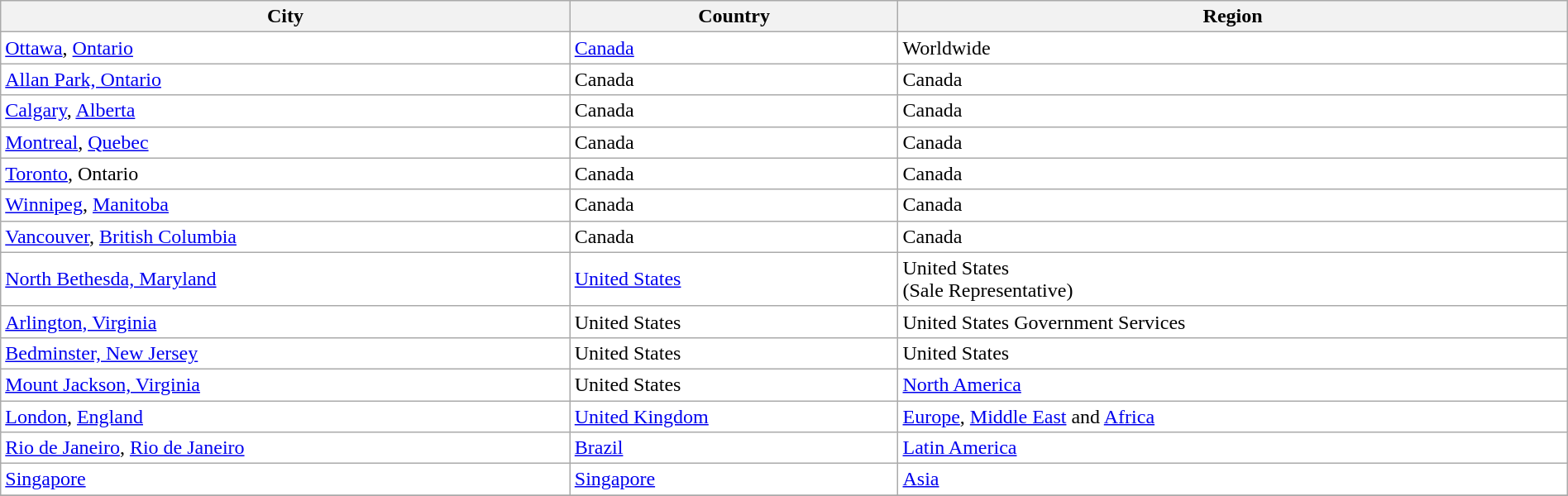<table class=wikitable style="background:white; color:black" width="100%">
<tr>
<th>City</th>
<th>Country</th>
<th>Region</th>
</tr>
<tr>
<td><a href='#'>Ottawa</a>, <a href='#'>Ontario</a></td>
<td><a href='#'>Canada</a></td>
<td>Worldwide </td>
</tr>
<tr>
<td><a href='#'>Allan Park, Ontario</a></td>
<td>Canada</td>
<td>Canada</td>
</tr>
<tr>
<td><a href='#'>Calgary</a>, <a href='#'>Alberta</a></td>
<td>Canada</td>
<td>Canada</td>
</tr>
<tr>
<td><a href='#'>Montreal</a>, <a href='#'>Quebec</a></td>
<td>Canada</td>
<td>Canada</td>
</tr>
<tr>
<td><a href='#'>Toronto</a>, Ontario</td>
<td>Canada</td>
<td>Canada</td>
</tr>
<tr>
<td><a href='#'>Winnipeg</a>, <a href='#'>Manitoba</a></td>
<td>Canada</td>
<td>Canada</td>
</tr>
<tr>
<td><a href='#'>Vancouver</a>, <a href='#'>British Columbia</a></td>
<td>Canada</td>
<td>Canada</td>
</tr>
<tr>
<td><a href='#'>North Bethesda, Maryland</a></td>
<td><a href='#'>United States</a></td>
<td>United States<br>(Sale Representative)</td>
</tr>
<tr>
<td><a href='#'>Arlington, Virginia</a></td>
<td>United States</td>
<td>United States Government Services<br></td>
</tr>
<tr>
<td><a href='#'>Bedminster, New Jersey</a></td>
<td>United States</td>
<td>United States</td>
</tr>
<tr>
<td><a href='#'>Mount Jackson, Virginia</a></td>
<td>United States</td>
<td><a href='#'>North America</a></td>
</tr>
<tr>
<td><a href='#'>London</a>, <a href='#'>England</a></td>
<td><a href='#'>United Kingdom</a></td>
<td><a href='#'>Europe</a>, <a href='#'>Middle East</a> and <a href='#'>Africa</a></td>
</tr>
<tr>
<td><a href='#'>Rio de Janeiro</a>, <a href='#'>Rio de Janeiro</a></td>
<td><a href='#'>Brazil</a></td>
<td><a href='#'>Latin America</a></td>
</tr>
<tr>
<td><a href='#'>Singapore</a></td>
<td><a href='#'>Singapore</a></td>
<td><a href='#'>Asia</a></td>
</tr>
<tr>
</tr>
</table>
